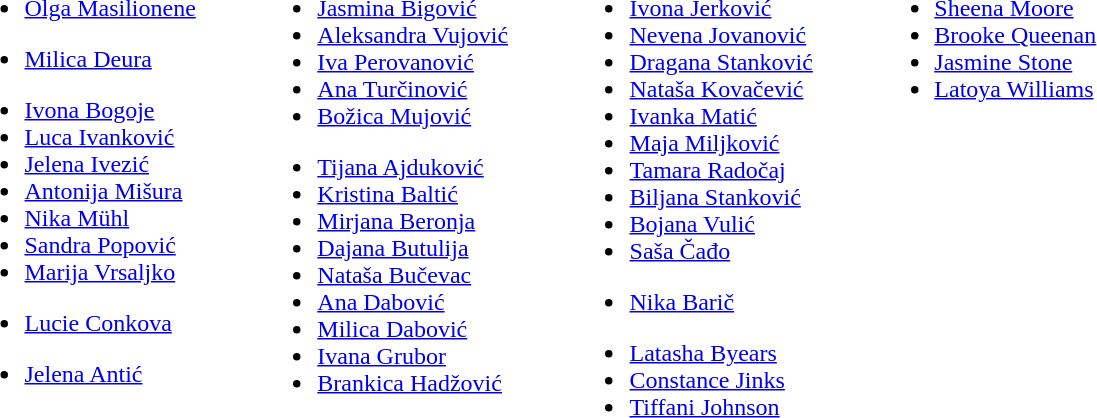<table>
<tr>
<td valign="top"><br><ul><li><a href='#'>Olga Masilionene</a></li></ul><ul><li><a href='#'>Milica Deura</a></li></ul><ul><li><a href='#'>Ivona Bogoje</a></li><li><a href='#'>Luca Ivanković</a></li><li><a href='#'>Jelena Ivezić</a></li><li><a href='#'>Antonija Mišura</a></li><li><a href='#'>Nika Mühl</a></li><li><a href='#'>Sandra Popović</a></li><li><a href='#'>Marija Vrsaljko</a></li></ul><ul><li><a href='#'>Lucie Conkova</a></li></ul><ul><li><a href='#'>Jelena Antić</a></li></ul></td>
<td width="33"> </td>
<td valign="top"><br><ul><li><a href='#'>Jasmina Bigović</a></li><li><a href='#'>Aleksandra Vujović</a></li><li><a href='#'>Iva Perovanović</a></li><li><a href='#'>Ana Turčinović</a></li><li><a href='#'>Božica Mujović</a></li></ul><ul><li><a href='#'>Tijana Ajduković</a></li><li><a href='#'>Kristina Baltić</a></li><li><a href='#'>Mirjana Beronja</a></li><li><a href='#'>Dajana Butulija</a></li><li><a href='#'>Nataša Bučevac</a></li><li><a href='#'>Ana Dabović</a></li><li><a href='#'>Milica Dabović</a></li><li><a href='#'>Ivana Grubor</a></li><li><a href='#'>Brankica Hadžović</a></li></ul></td>
<td width="33"> </td>
<td valign="top"><br><ul><li><a href='#'>Ivona Jerković</a></li><li><a href='#'>Nevena Jovanović</a></li><li><a href='#'>Dragana Stanković</a></li><li><a href='#'>Nataša Kovačević</a></li><li><a href='#'>Ivanka Matić</a></li><li><a href='#'>Maja Miljković</a></li><li><a href='#'>Tamara Radočaj</a></li><li><a href='#'>Biljana Stanković</a></li><li><a href='#'>Bojana Vulić</a></li><li><a href='#'>Saša Čađo</a></li></ul><ul><li><a href='#'>Nika Barič</a></li></ul><ul><li><a href='#'>Latasha Byears</a></li><li><a href='#'>Constance Jinks</a></li><li><a href='#'>Tiffani Johnson</a></li></ul></td>
<td width="33"> </td>
<td valign="top"><br><ul><li><a href='#'>Sheena Moore</a></li><li><a href='#'>Brooke Queenan</a></li><li><a href='#'>Jasmine Stone</a></li><li><a href='#'>Latoya Williams</a></li></ul></td>
</tr>
</table>
